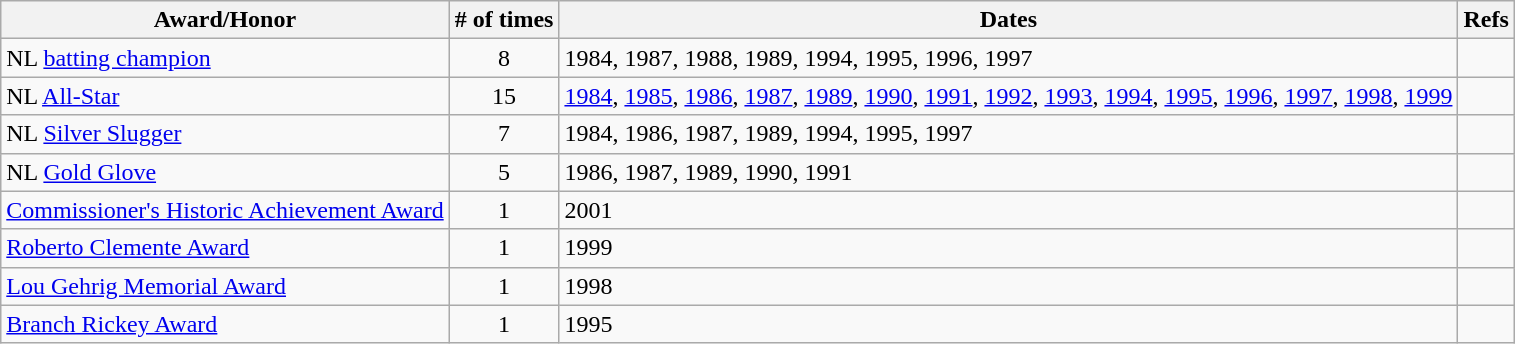<table class="wikitable" margin: 5px; text-align: center;>
<tr>
<th>Award/Honor</th>
<th># of times</th>
<th>Dates</th>
<th>Refs</th>
</tr>
<tr>
<td>NL <a href='#'>batting champion</a></td>
<td align="center">8</td>
<td>1984, 1987, 1988, 1989, 1994, 1995, 1996, 1997</td>
<td></td>
</tr>
<tr>
<td>NL <a href='#'>All-Star</a></td>
<td align="center">15</td>
<td><a href='#'>1984</a>, <a href='#'>1985</a>, <a href='#'>1986</a>, <a href='#'>1987</a>, <a href='#'>1989</a>, <a href='#'>1990</a>, <a href='#'>1991</a>, <a href='#'>1992</a>, <a href='#'>1993</a>, <a href='#'>1994</a>, <a href='#'>1995</a>, <a href='#'>1996</a>, <a href='#'>1997</a>, <a href='#'>1998</a>, <a href='#'>1999</a></td>
<td></td>
</tr>
<tr>
<td>NL <a href='#'>Silver Slugger</a></td>
<td align="center">7</td>
<td>1984, 1986, 1987, 1989, 1994, 1995, 1997</td>
<td></td>
</tr>
<tr>
<td>NL <a href='#'>Gold Glove</a></td>
<td align="center">5</td>
<td>1986, 1987, 1989, 1990, 1991</td>
<td></td>
</tr>
<tr>
<td><a href='#'>Commissioner's Historic Achievement Award</a></td>
<td align="center">1</td>
<td>2001</td>
<td></td>
</tr>
<tr>
<td><a href='#'>Roberto Clemente Award</a></td>
<td align="center">1</td>
<td>1999</td>
<td></td>
</tr>
<tr>
<td><a href='#'>Lou Gehrig Memorial Award</a></td>
<td align="center">1</td>
<td>1998</td>
<td></td>
</tr>
<tr>
<td><a href='#'>Branch Rickey Award</a></td>
<td align="center">1</td>
<td>1995</td>
<td></td>
</tr>
</table>
